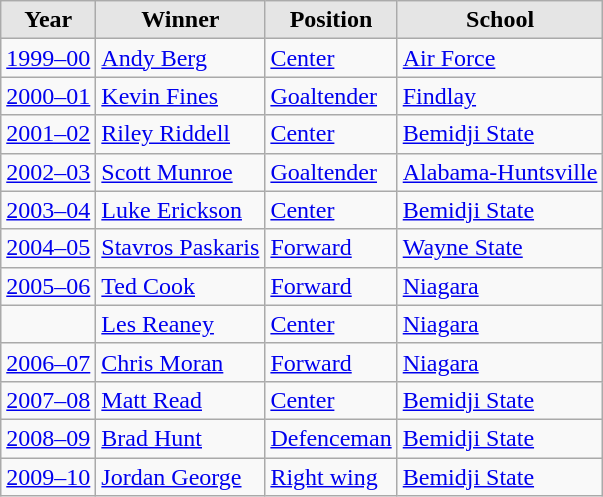<table class="wikitable sortable">
<tr>
<th style="background:#e5e5e5;">Year</th>
<th style="background:#e5e5e5;">Winner</th>
<th style="background:#e5e5e5;">Position</th>
<th style="background:#e5e5e5;">School</th>
</tr>
<tr>
<td><a href='#'>1999–00</a></td>
<td><a href='#'>Andy Berg</a></td>
<td><a href='#'>Center</a></td>
<td><a href='#'>Air Force</a></td>
</tr>
<tr>
<td><a href='#'>2000–01</a></td>
<td><a href='#'>Kevin Fines</a></td>
<td><a href='#'>Goaltender</a></td>
<td><a href='#'>Findlay</a></td>
</tr>
<tr>
<td><a href='#'>2001–02</a></td>
<td><a href='#'>Riley Riddell</a></td>
<td><a href='#'>Center</a></td>
<td><a href='#'>Bemidji State</a></td>
</tr>
<tr>
<td><a href='#'>2002–03</a></td>
<td><a href='#'>Scott Munroe</a></td>
<td><a href='#'>Goaltender</a></td>
<td><a href='#'>Alabama-Huntsville</a></td>
</tr>
<tr>
<td><a href='#'>2003–04</a></td>
<td><a href='#'>Luke Erickson</a></td>
<td><a href='#'>Center</a></td>
<td><a href='#'>Bemidji State</a></td>
</tr>
<tr>
<td><a href='#'>2004–05</a></td>
<td><a href='#'>Stavros Paskaris</a></td>
<td><a href='#'>Forward</a></td>
<td><a href='#'>Wayne State</a></td>
</tr>
<tr>
<td><a href='#'>2005–06</a></td>
<td><a href='#'>Ted Cook</a></td>
<td><a href='#'>Forward</a></td>
<td><a href='#'>Niagara</a></td>
</tr>
<tr>
<td></td>
<td><a href='#'>Les Reaney</a></td>
<td><a href='#'>Center</a></td>
<td><a href='#'>Niagara</a></td>
</tr>
<tr>
<td><a href='#'>2006–07</a></td>
<td><a href='#'>Chris Moran</a></td>
<td><a href='#'>Forward</a></td>
<td><a href='#'>Niagara</a></td>
</tr>
<tr>
<td><a href='#'>2007–08</a></td>
<td><a href='#'>Matt Read</a></td>
<td><a href='#'>Center</a></td>
<td><a href='#'>Bemidji State</a></td>
</tr>
<tr>
<td><a href='#'>2008–09</a></td>
<td><a href='#'>Brad Hunt</a></td>
<td><a href='#'>Defenceman</a></td>
<td><a href='#'>Bemidji State</a></td>
</tr>
<tr>
<td><a href='#'>2009–10</a></td>
<td><a href='#'>Jordan George</a></td>
<td><a href='#'>Right wing</a></td>
<td><a href='#'>Bemidji State</a></td>
</tr>
</table>
